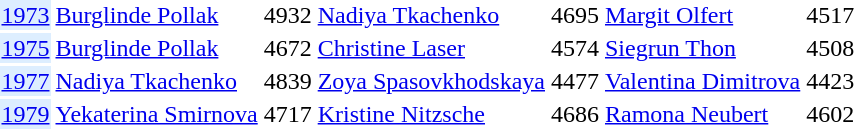<table>
<tr>
<td align=center bgcolor = DDEEFF><a href='#'>1973</a></td>
<td><a href='#'>Burglinde Pollak</a> <br></td>
<td>4932</td>
<td><a href='#'>Nadiya Tkachenko</a> <br></td>
<td>4695</td>
<td><a href='#'>Margit Olfert</a> <br></td>
<td>4517</td>
</tr>
<tr>
<td align=center bgcolor = DDEEFF><a href='#'>1975</a></td>
<td><a href='#'>Burglinde Pollak</a> <br></td>
<td>4672</td>
<td><a href='#'>Christine Laser</a> <br></td>
<td>4574</td>
<td><a href='#'>Siegrun Thon</a> <br></td>
<td>4508</td>
</tr>
<tr>
<td align=center bgcolor = DDEEFF><a href='#'>1977</a></td>
<td><a href='#'>Nadiya Tkachenko</a> <br></td>
<td>4839</td>
<td><a href='#'>Zoya Spasovkhodskaya</a> <br></td>
<td>4477</td>
<td><a href='#'>Valentina Dimitrova</a> <br></td>
<td>4423</td>
</tr>
<tr>
<td align=center bgcolor = DDEEFF><a href='#'>1979</a></td>
<td><a href='#'>Yekaterina Smirnova</a> <br></td>
<td>4717</td>
<td><a href='#'>Kristine Nitzsche</a> <br></td>
<td>4686</td>
<td><a href='#'>Ramona Neubert</a> <br></td>
<td>4602</td>
</tr>
</table>
